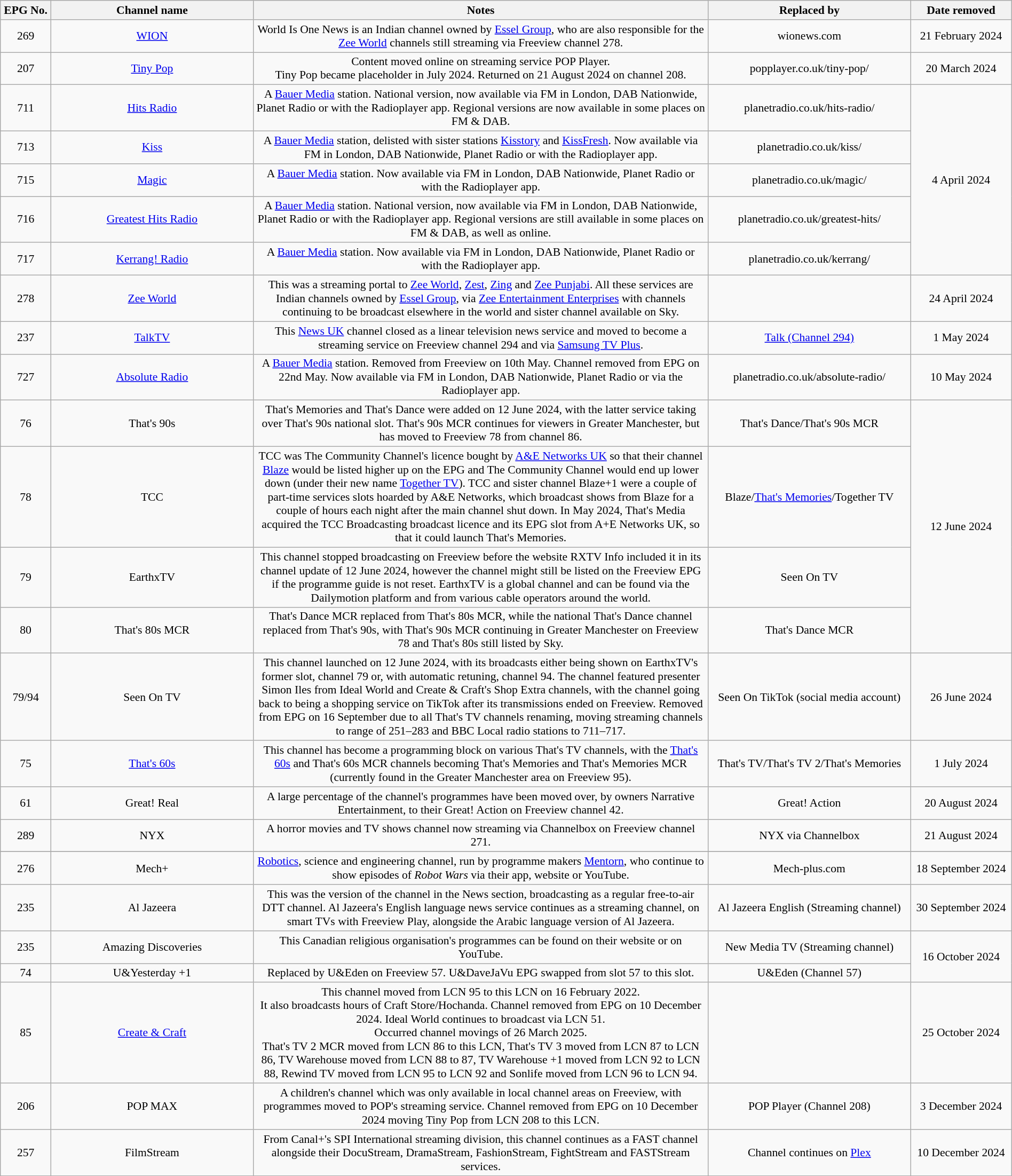<table class="wikitable sortable" style="font-size:90%; text-align:center; width:100%;">
<tr>
<th style="width:5%;">EPG No.</th>
<th style="width:20%;">Channel name</th>
<th style="width:45%;">Notes</th>
<th style="width:20%;">Replaced by</th>
<th style="width:10%;">Date removed</th>
</tr>
<tr>
<td>269</td>
<td><a href='#'>WION</a></td>
<td>World Is One News is an Indian channel owned by <a href='#'>Essel Group</a>, who are also responsible for the <a href='#'>Zee World</a> channels still streaming via Freeview channel 278.</td>
<td>wionews.com</td>
<td>21 February 2024</td>
</tr>
<tr>
<td>207</td>
<td><a href='#'>Tiny Pop</a></td>
<td>Content moved online on streaming service POP Player.<br>Tiny Pop became placeholder in July 2024.
Returned on 21 August 2024 on channel 208.</td>
<td>popplayer.co.uk/tiny-pop/</td>
<td>20 March 2024</td>
</tr>
<tr>
<td>711</td>
<td><a href='#'>Hits Radio</a></td>
<td>A <a href='#'>Bauer Media</a> station. National version, now available via FM in London, DAB Nationwide, Planet Radio or with the Radioplayer app. Regional versions are now available in some places on FM & DAB.</td>
<td>planetradio.co.uk/hits-radio/</td>
<td rowspan="5">4 April 2024</td>
</tr>
<tr>
<td>713</td>
<td><a href='#'>Kiss</a></td>
<td>A <a href='#'>Bauer Media</a> station, delisted with sister stations <a href='#'>Kisstory</a> and <a href='#'>KissFresh</a>. Now available via FM in London, DAB Nationwide, Planet Radio or with the Radioplayer app.</td>
<td>planetradio.co.uk/kiss/</td>
</tr>
<tr>
<td>715</td>
<td><a href='#'>Magic</a></td>
<td>A <a href='#'>Bauer Media</a> station. Now available via FM in London, DAB Nationwide, Planet Radio or with the Radioplayer app.</td>
<td>planetradio.co.uk/magic/</td>
</tr>
<tr>
<td>716</td>
<td><a href='#'>Greatest Hits Radio</a></td>
<td>A <a href='#'>Bauer Media</a> station. National version, now available via FM in London, DAB Nationwide, Planet Radio or with the Radioplayer app. Regional versions are still available in some places on FM & DAB, as well as online.</td>
<td>planetradio.co.uk/greatest-hits/</td>
</tr>
<tr>
<td>717</td>
<td><a href='#'>Kerrang! Radio</a></td>
<td>A <a href='#'>Bauer Media</a> station. Now available via FM in London, DAB Nationwide, Planet Radio or with the Radioplayer app.</td>
<td>planetradio.co.uk/kerrang/</td>
</tr>
<tr>
<td>278</td>
<td><a href='#'>Zee World</a></td>
<td>This was a streaming portal to <a href='#'>Zee World</a>, <a href='#'>Zest</a>, <a href='#'>Zing</a> and <a href='#'>Zee Punjabi</a>. All these services are Indian channels owned by <a href='#'>Essel Group</a>, via <a href='#'>Zee Entertainment Enterprises</a> with channels continuing to be broadcast elsewhere in the world and sister channel available on Sky.</td>
<td></td>
<td>24 April 2024</td>
</tr>
<tr>
<td>237</td>
<td><a href='#'>TalkTV</a></td>
<td>This <a href='#'>News UK</a> channel closed as a linear television news service and moved to become a streaming service on Freeview channel 294 and via <a href='#'>Samsung TV Plus</a>.</td>
<td><a href='#'>Talk (Channel 294)</a></td>
<td>1 May 2024</td>
</tr>
<tr>
<td>727</td>
<td><a href='#'>Absolute Radio</a></td>
<td>A <a href='#'>Bauer Media</a> station. Removed from Freeview on 10th May. Channel removed from EPG on 22nd May. Now available via FM in London, DAB Nationwide, Planet Radio or via the Radioplayer app.</td>
<td>planetradio.co.uk/absolute-radio/</td>
<td>10 May 2024</td>
</tr>
<tr>
<td>76</td>
<td>That's 90s</td>
<td>That's Memories and That's Dance were added on 12 June 2024, with the latter service taking over That's 90s national slot. That's 90s MCR continues for viewers in Greater Manchester, but has moved to Freeview 78 from channel 86.</td>
<td>That's Dance/That's 90s MCR</td>
<td rowspan="4">12 June 2024</td>
</tr>
<tr>
<td>78</td>
<td>TCC</td>
<td>TCC was The Community Channel's licence bought by <a href='#'>A&E Networks UK</a> so that their channel <a href='#'>Blaze</a> would be listed higher up on the EPG and The Community Channel would end up lower down (under their new name <a href='#'>Together TV</a>). TCC and sister channel Blaze+1 were a couple of part-time services slots hoarded by A&E Networks, which broadcast shows from Blaze for a couple of hours each night after the main channel shut down. In May 2024, That's Media acquired the TCC Broadcasting broadcast licence and its EPG slot from A+E Networks UK, so that it could launch That's Memories.</td>
<td>Blaze/<a href='#'>That's Memories</a>/Together TV</td>
</tr>
<tr>
<td>79</td>
<td>EarthxTV</td>
<td>This channel stopped broadcasting on Freeview before the website RXTV Info included it in its channel update of 12 June 2024, however the channel might still be listed on the Freeview EPG if the programme guide is not reset. EarthxTV is a global channel and can be found via the Dailymotion platform and from various cable operators around the world.</td>
<td>Seen On TV</td>
</tr>
<tr>
<td>80</td>
<td>That's 80s MCR</td>
<td>That's Dance MCR replaced from That's 80s MCR, while the national That's Dance channel replaced from That's 90s, with That's 90s MCR continuing in Greater Manchester on Freeview 78 and That's 80s still listed by Sky.</td>
<td>That's Dance MCR</td>
</tr>
<tr>
<td>79/94</td>
<td>Seen On TV</td>
<td>This channel launched on 12 June 2024, with its broadcasts either being shown on EarthxTV's former slot, channel 79 or, with automatic retuning, channel 94. The channel featured presenter Simon Iles from Ideal World and Create & Craft's Shop Extra channels, with the channel going back to being a shopping service on TikTok after its transmissions ended on Freeview. Removed from EPG on 16 September due to all That's TV channels renaming, moving streaming channels to range of 251–283 and BBC Local radio stations to 711–717.</td>
<td>Seen On TikTok (social media account)</td>
<td>26 June 2024</td>
</tr>
<tr>
<td>75</td>
<td><a href='#'>That's 60s</a></td>
<td>This channel has become a programming block on various That's TV channels, with the <a href='#'>That's 60s</a> and That's 60s MCR channels becoming That's Memories and That's Memories MCR (currently found in the Greater Manchester area on Freeview 95).</td>
<td>That's TV/That's TV 2/That's Memories</td>
<td>1 July 2024</td>
</tr>
<tr>
<td>61</td>
<td>Great! Real</td>
<td>A large percentage of the channel's programmes have been moved over, by owners Narrative Entertainment, to their Great! Action on Freeview channel 42.</td>
<td>Great! Action</td>
<td>20 August 2024</td>
</tr>
<tr>
<td>289</td>
<td>NYX</td>
<td>A horror movies and TV shows channel now streaming via Channelbox on Freeview channel 271.</td>
<td>NYX via Channelbox</td>
<td>21 August 2024</td>
</tr>
<tr>
</tr>
<tr>
<td>276</td>
<td>Mech+</td>
<td><a href='#'>Robotics</a>, science and engineering channel, run by programme makers <a href='#'>Mentorn</a>, who continue to show episodes of <em>Robot Wars</em> via their app, website or YouTube.</td>
<td>Mech-plus.com</td>
<td>18 September 2024</td>
</tr>
<tr>
<td>235</td>
<td>Al Jazeera</td>
<td>This was the version of the channel in the News section, broadcasting as a regular free-to-air DTT channel. Al Jazeera's English language news service continues as a streaming channel, on smart TVs with Freeview Play, alongside the Arabic language version of Al Jazeera.</td>
<td>Al Jazeera English (Streaming channel)</td>
<td>30 September 2024</td>
</tr>
<tr>
<td>235</td>
<td>Amazing Discoveries</td>
<td>This Canadian religious organisation's programmes can be found on their website or on YouTube.</td>
<td>New Media TV (Streaming channel)</td>
<td rowspan="2">16 October 2024</td>
</tr>
<tr>
<td>74</td>
<td>U&Yesterday +1</td>
<td>Replaced by U&Eden on Freeview 57. U&DaveJaVu EPG swapped from slot 57 to this slot.</td>
<td>U&Eden (Channel 57)</td>
</tr>
<tr>
<td>85</td>
<td><a href='#'>Create & Craft</a></td>
<td>This channel moved from LCN 95 to this LCN on 16 February 2022.<br>It also broadcasts hours of Craft Store/Hochanda. Channel removed from EPG on 10 December 2024.
Ideal World continues to broadcast via LCN 51.<br>Occurred channel movings of 26 March 2025.<br>That's TV 2 MCR moved from LCN 86 to this LCN, That's TV 3 moved from LCN 87 to LCN 86, TV Warehouse moved from LCN 88 to 87, TV Warehouse +1 moved from LCN 92 to LCN 88, Rewind TV moved from LCN 95 to LCN 92 and Sonlife moved from LCN 96 to LCN 94.</td>
<td></td>
<td>25 October 2024</td>
</tr>
<tr>
<td>206</td>
<td>POP MAX</td>
<td>A children's channel which was only available in local channel areas on Freeview, with programmes moved to POP's streaming service. Channel removed from EPG on 10 December 2024 moving Tiny Pop from LCN 208 to this LCN.</td>
<td>POP Player (Channel 208)</td>
<td>3 December 2024</td>
</tr>
<tr>
<td>257</td>
<td>FilmStream</td>
<td>From Canal+'s SPI International streaming division, this channel continues as a FAST channel alongside their DocuStream, DramaStream, FashionStream, FightStream and FASTStream services.</td>
<td>Channel continues on <a href='#'>Plex</a></td>
<td>10 December 2024</td>
</tr>
<tr>
</tr>
</table>
